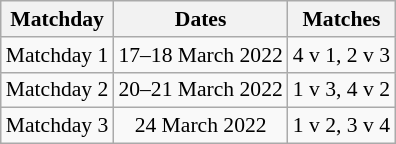<table class="wikitable" style="text-align:center; font-size:90%;">
<tr>
<th>Matchday</th>
<th>Dates</th>
<th>Matches</th>
</tr>
<tr>
<td>Matchday 1</td>
<td>17–18 March 2022</td>
<td>4 v 1, 2 v 3</td>
</tr>
<tr>
<td>Matchday 2</td>
<td>20–21 March 2022</td>
<td>1 v 3, 4 v 2</td>
</tr>
<tr>
<td>Matchday 3</td>
<td>24 March 2022</td>
<td>1 v 2, 3 v 4</td>
</tr>
</table>
